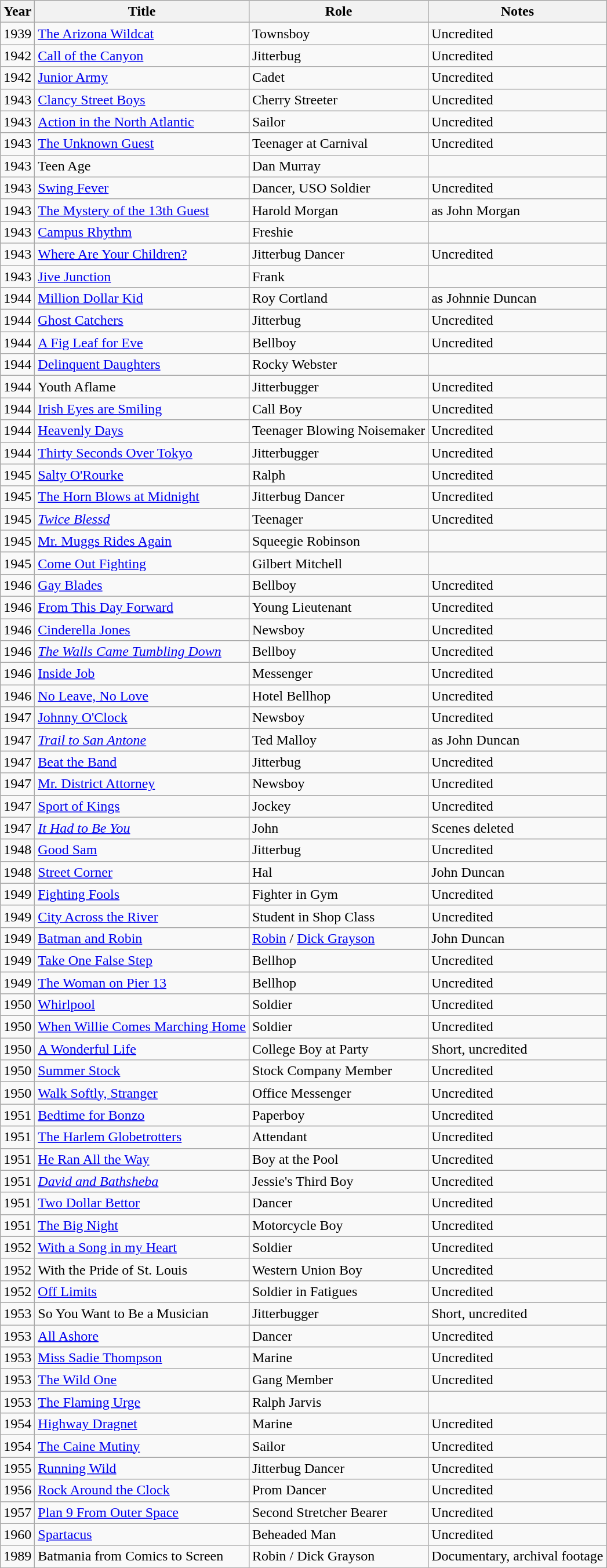<table class="wikitable">
<tr>
<th>Year</th>
<th>Title</th>
<th>Role</th>
<th>Notes</th>
</tr>
<tr>
<td>1939</td>
<td><a href='#'>The Arizona Wildcat</a></td>
<td>Townsboy</td>
<td>Uncredited</td>
</tr>
<tr>
<td>1942</td>
<td><a href='#'>Call of the Canyon</a></td>
<td>Jitterbug</td>
<td>Uncredited</td>
</tr>
<tr>
<td>1942</td>
<td><a href='#'>Junior Army</a></td>
<td>Cadet</td>
<td>Uncredited</td>
</tr>
<tr>
<td>1943</td>
<td><a href='#'>Clancy Street Boys</a></td>
<td>Cherry Streeter</td>
<td>Uncredited</td>
</tr>
<tr>
<td>1943</td>
<td><a href='#'>Action in the North Atlantic</a></td>
<td>Sailor</td>
<td>Uncredited</td>
</tr>
<tr>
<td>1943</td>
<td><a href='#'>The Unknown Guest</a></td>
<td>Teenager at Carnival</td>
<td>Uncredited</td>
</tr>
<tr>
<td>1943</td>
<td>Teen Age</td>
<td>Dan Murray</td>
<td></td>
</tr>
<tr>
<td>1943</td>
<td><a href='#'>Swing Fever</a></td>
<td>Dancer, USO Soldier</td>
<td>Uncredited</td>
</tr>
<tr>
<td>1943</td>
<td><a href='#'>The Mystery of the 13th Guest</a></td>
<td>Harold Morgan</td>
<td>as John Morgan</td>
</tr>
<tr>
<td>1943</td>
<td><a href='#'>Campus Rhythm</a></td>
<td>Freshie</td>
<td></td>
</tr>
<tr>
<td>1943</td>
<td><a href='#'>Where Are Your Children?</a></td>
<td>Jitterbug Dancer</td>
<td>Uncredited</td>
</tr>
<tr>
<td>1943</td>
<td><a href='#'>Jive Junction</a></td>
<td>Frank</td>
<td></td>
</tr>
<tr>
<td>1944</td>
<td><a href='#'>Million Dollar Kid</a></td>
<td>Roy Cortland</td>
<td>as Johnnie Duncan</td>
</tr>
<tr>
<td>1944</td>
<td><a href='#'>Ghost Catchers</a></td>
<td>Jitterbug</td>
<td>Uncredited</td>
</tr>
<tr>
<td>1944</td>
<td><a href='#'>A Fig Leaf for Eve</a></td>
<td>Bellboy</td>
<td>Uncredited</td>
</tr>
<tr>
<td>1944</td>
<td><a href='#'>Delinquent Daughters</a></td>
<td>Rocky Webster</td>
<td></td>
</tr>
<tr>
<td>1944</td>
<td>Youth Aflame</td>
<td>Jitterbugger</td>
<td>Uncredited</td>
</tr>
<tr>
<td>1944</td>
<td><a href='#'>Irish Eyes are Smiling</a></td>
<td>Call Boy</td>
<td>Uncredited</td>
</tr>
<tr>
<td>1944</td>
<td><a href='#'>Heavenly Days</a></td>
<td>Teenager Blowing Noisemaker</td>
<td>Uncredited</td>
</tr>
<tr>
<td>1944</td>
<td><a href='#'>Thirty Seconds Over Tokyo</a></td>
<td>Jitterbugger</td>
<td>Uncredited</td>
</tr>
<tr>
<td>1945</td>
<td><a href='#'>Salty O'Rourke</a></td>
<td>Ralph</td>
<td>Uncredited</td>
</tr>
<tr>
<td>1945</td>
<td><a href='#'>The Horn Blows at Midnight</a></td>
<td>Jitterbug Dancer</td>
<td>Uncredited</td>
</tr>
<tr>
<td>1945</td>
<td><em><a href='#'>Twice Blessd</a></em></td>
<td>Teenager</td>
<td>Uncredited</td>
</tr>
<tr>
<td>1945</td>
<td><a href='#'>Mr. Muggs Rides Again</a></td>
<td>Squeegie Robinson</td>
<td></td>
</tr>
<tr>
<td>1945</td>
<td><a href='#'>Come Out Fighting</a></td>
<td>Gilbert Mitchell</td>
<td></td>
</tr>
<tr>
<td>1946</td>
<td><a href='#'>Gay Blades</a></td>
<td>Bellboy</td>
<td>Uncredited</td>
</tr>
<tr>
<td>1946</td>
<td><a href='#'>From This Day Forward</a></td>
<td>Young Lieutenant</td>
<td>Uncredited</td>
</tr>
<tr>
<td>1946</td>
<td><a href='#'>Cinderella Jones</a></td>
<td>Newsboy</td>
<td>Uncredited</td>
</tr>
<tr>
<td>1946</td>
<td><em><a href='#'>The Walls Came Tumbling Down</a></em></td>
<td>Bellboy</td>
<td>Uncredited</td>
</tr>
<tr>
<td>1946</td>
<td><a href='#'>Inside Job</a></td>
<td>Messenger</td>
<td>Uncredited</td>
</tr>
<tr>
<td>1946</td>
<td><a href='#'>No Leave, No Love</a></td>
<td>Hotel Bellhop</td>
<td>Uncredited</td>
</tr>
<tr>
<td>1947</td>
<td><a href='#'>Johnny O'Clock</a></td>
<td>Newsboy</td>
<td>Uncredited</td>
</tr>
<tr>
<td>1947</td>
<td><em><a href='#'>Trail to San Antone</a></em></td>
<td>Ted Malloy</td>
<td>as John Duncan</td>
</tr>
<tr>
<td>1947</td>
<td><a href='#'>Beat the Band</a></td>
<td>Jitterbug</td>
<td>Uncredited</td>
</tr>
<tr>
<td>1947</td>
<td><a href='#'>Mr. District Attorney</a></td>
<td>Newsboy</td>
<td>Uncredited</td>
</tr>
<tr>
<td>1947</td>
<td><a href='#'>Sport of Kings</a></td>
<td>Jockey</td>
<td>Uncredited</td>
</tr>
<tr>
<td>1947</td>
<td><em><a href='#'>It Had to Be You</a></em></td>
<td>John</td>
<td>Scenes deleted</td>
</tr>
<tr>
<td>1948</td>
<td><a href='#'>Good Sam</a></td>
<td>Jitterbug</td>
<td>Uncredited</td>
</tr>
<tr>
<td>1948</td>
<td><a href='#'>Street Corner</a></td>
<td>Hal</td>
<td>John Duncan</td>
</tr>
<tr>
<td>1949</td>
<td><a href='#'>Fighting Fools</a></td>
<td>Fighter in Gym</td>
<td>Uncredited</td>
</tr>
<tr>
<td>1949</td>
<td><a href='#'>City Across the River</a></td>
<td>Student in Shop Class</td>
<td>Uncredited</td>
</tr>
<tr>
<td>1949</td>
<td><a href='#'>Batman and Robin</a></td>
<td><a href='#'>Robin</a> / <a href='#'>Dick Grayson</a></td>
<td>John Duncan</td>
</tr>
<tr>
<td>1949</td>
<td><a href='#'>Take One False Step</a></td>
<td>Bellhop</td>
<td>Uncredited</td>
</tr>
<tr>
<td>1949</td>
<td><a href='#'>The Woman on Pier 13</a></td>
<td>Bellhop</td>
<td>Uncredited</td>
</tr>
<tr>
<td>1950</td>
<td><a href='#'>Whirlpool</a></td>
<td>Soldier</td>
<td>Uncredited</td>
</tr>
<tr>
<td>1950</td>
<td><a href='#'>When Willie Comes Marching Home</a></td>
<td>Soldier</td>
<td>Uncredited</td>
</tr>
<tr>
<td>1950</td>
<td><a href='#'>A Wonderful Life</a></td>
<td>College Boy at Party</td>
<td>Short, uncredited</td>
</tr>
<tr>
<td>1950</td>
<td><a href='#'>Summer Stock</a></td>
<td>Stock Company Member</td>
<td>Uncredited</td>
</tr>
<tr>
<td>1950</td>
<td><a href='#'>Walk Softly, Stranger</a></td>
<td>Office Messenger</td>
<td>Uncredited</td>
</tr>
<tr>
<td>1951</td>
<td><a href='#'>Bedtime for Bonzo</a></td>
<td>Paperboy</td>
<td>Uncredited</td>
</tr>
<tr>
<td>1951</td>
<td><a href='#'>The Harlem Globetrotters</a></td>
<td>Attendant</td>
<td>Uncredited</td>
</tr>
<tr>
<td>1951</td>
<td><a href='#'>He Ran All the Way</a></td>
<td>Boy at the Pool</td>
<td>Uncredited</td>
</tr>
<tr>
<td>1951</td>
<td><em><a href='#'>David and Bathsheba</a></em></td>
<td>Jessie's Third Boy</td>
<td>Uncredited</td>
</tr>
<tr>
<td>1951</td>
<td><a href='#'>Two Dollar Bettor</a></td>
<td>Dancer</td>
<td>Uncredited</td>
</tr>
<tr>
<td>1951</td>
<td><a href='#'>The Big Night</a></td>
<td>Motorcycle Boy</td>
<td>Uncredited</td>
</tr>
<tr>
<td>1952</td>
<td><a href='#'>With a Song in my Heart</a></td>
<td>Soldier</td>
<td>Uncredited</td>
</tr>
<tr>
<td>1952</td>
<td>With the Pride of St. Louis</td>
<td>Western Union Boy</td>
<td>Uncredited</td>
</tr>
<tr>
<td>1952</td>
<td><a href='#'>Off Limits</a></td>
<td>Soldier in Fatigues</td>
<td>Uncredited</td>
</tr>
<tr>
<td>1953</td>
<td>So You Want to Be a Musician</td>
<td>Jitterbugger</td>
<td>Short, uncredited</td>
</tr>
<tr>
<td>1953</td>
<td><a href='#'>All Ashore</a></td>
<td>Dancer</td>
<td>Uncredited</td>
</tr>
<tr>
<td>1953</td>
<td><a href='#'>Miss Sadie Thompson</a></td>
<td>Marine</td>
<td>Uncredited</td>
</tr>
<tr>
<td>1953</td>
<td><a href='#'>The Wild One</a></td>
<td>Gang Member</td>
<td>Uncredited</td>
</tr>
<tr>
<td>1953</td>
<td><a href='#'>The Flaming Urge</a></td>
<td>Ralph Jarvis</td>
<td></td>
</tr>
<tr>
<td>1954</td>
<td><a href='#'>Highway Dragnet</a></td>
<td>Marine</td>
<td>Uncredited</td>
</tr>
<tr>
<td>1954</td>
<td><a href='#'>The Caine Mutiny</a></td>
<td>Sailor</td>
<td>Uncredited</td>
</tr>
<tr>
<td>1955</td>
<td><a href='#'>Running Wild</a></td>
<td>Jitterbug Dancer</td>
<td>Uncredited</td>
</tr>
<tr>
<td>1956</td>
<td><a href='#'>Rock Around the Clock</a></td>
<td>Prom Dancer</td>
<td>Uncredited</td>
</tr>
<tr>
<td>1957</td>
<td><a href='#'>Plan 9 From Outer Space</a></td>
<td>Second Stretcher Bearer</td>
<td>Uncredited</td>
</tr>
<tr>
<td>1960</td>
<td><a href='#'>Spartacus</a></td>
<td>Beheaded Man</td>
<td>Uncredited</td>
</tr>
<tr>
<td>1989</td>
<td>Batmania from Comics to Screen</td>
<td>Robin / Dick Grayson</td>
<td>Documentary, archival footage</td>
</tr>
</table>
